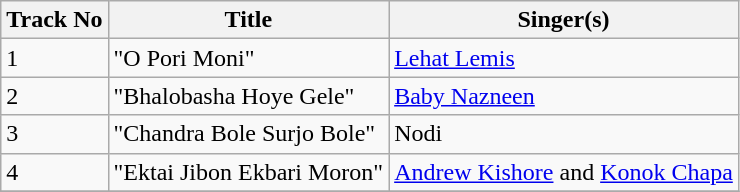<table class="wikitable">
<tr>
<th>Track No</th>
<th>Title</th>
<th>Singer(s)</th>
</tr>
<tr>
<td>1</td>
<td>"O Pori Moni"</td>
<td><a href='#'>Lehat Lemis</a></td>
</tr>
<tr>
<td>2</td>
<td>"Bhalobasha Hoye Gele"</td>
<td><a href='#'>Baby Nazneen</a></td>
</tr>
<tr>
<td>3</td>
<td>"Chandra Bole Surjo Bole"</td>
<td>Nodi</td>
</tr>
<tr>
<td>4</td>
<td>"Ektai Jibon Ekbari Moron"</td>
<td><a href='#'>Andrew Kishore</a> and <a href='#'>Konok Chapa</a></td>
</tr>
<tr>
</tr>
</table>
